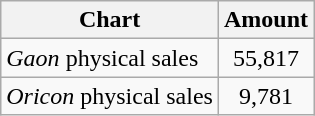<table class="wikitable">
<tr>
<th>Chart</th>
<th>Amount</th>
</tr>
<tr>
<td><em>Gaon</em> physical sales</td>
<td align="center">55,817</td>
</tr>
<tr>
<td><em>Oricon</em> physical sales</td>
<td align="center">9,781</td>
</tr>
</table>
